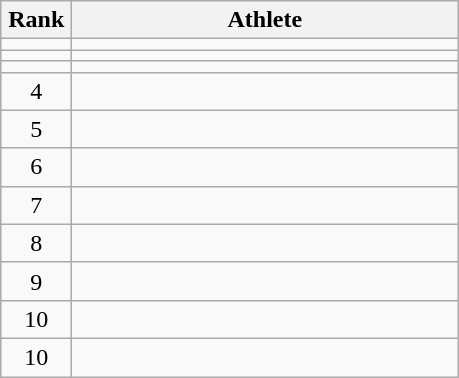<table class="wikitable" style="text-align: center;">
<tr>
<th width=40>Rank</th>
<th width=250>Athlete</th>
</tr>
<tr>
<td></td>
<td align="left"></td>
</tr>
<tr>
<td></td>
<td align="left"></td>
</tr>
<tr>
<td></td>
<td align="left"></td>
</tr>
<tr>
<td>4</td>
<td align="left"></td>
</tr>
<tr>
<td>5</td>
<td align="left"></td>
</tr>
<tr>
<td>6</td>
<td align="left"></td>
</tr>
<tr>
<td>7</td>
<td align="left"></td>
</tr>
<tr>
<td>8</td>
<td align="left"></td>
</tr>
<tr>
<td>9</td>
<td align="left"></td>
</tr>
<tr>
<td>10</td>
<td align="left"></td>
</tr>
<tr>
<td>10</td>
<td align="left"></td>
</tr>
</table>
